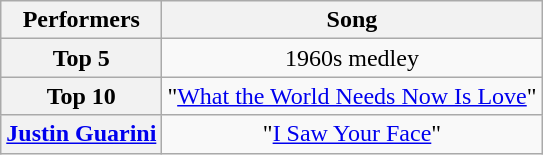<table class="wikitable unsortable" style="text-align:center;">
<tr>
<th scope="col">Performers</th>
<th scope="col">Song</th>
</tr>
<tr>
<th scope="row">Top 5</th>
<td>1960s medley</td>
</tr>
<tr>
<th scope="row">Top 10</th>
<td>"<a href='#'>What the World Needs Now Is Love</a>"</td>
</tr>
<tr>
<th scope="row"><a href='#'>Justin Guarini</a></th>
<td>"<a href='#'>I Saw Your Face</a>"</td>
</tr>
</table>
